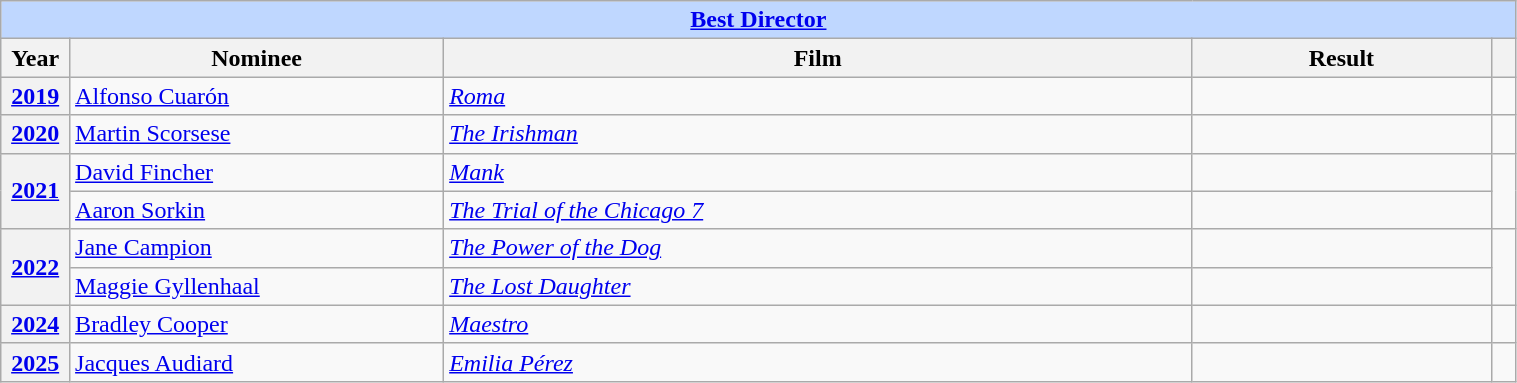<table class="wikitable plainrowheaders" style="width:80%;">
<tr style="background:#bfd7ff;">
<td colspan="6" style="text-align:center;"><strong><a href='#'>Best Director</a></strong></td>
</tr>
<tr style="background:#ebf5ff;">
<th style="width:1%;">Year</th>
<th style="width:15%;">Nominee</th>
<th style="width:30%;">Film</th>
<th style="width:12%;">Result</th>
<th style="width:1%;"></th>
</tr>
<tr>
<th scope=row style="text-align:center;"><a href='#'>2019</a></th>
<td><a href='#'>Alfonso Cuarón</a></td>
<td><em><a href='#'>Roma</a></em></td>
<td></td>
<td style="text-align:center;"></td>
</tr>
<tr>
<th scope=row style="text-align:center;"><a href='#'>2020</a></th>
<td><a href='#'>Martin Scorsese</a></td>
<td><em><a href='#'>The Irishman</a></em></td>
<td></td>
<td style="text-align:center;"></td>
</tr>
<tr>
<th scope="row" rowspan="2" style="text-align:center;"><a href='#'>2021</a></th>
<td><a href='#'>David Fincher</a></td>
<td><em><a href='#'>Mank</a></em></td>
<td></td>
<td rowspan="2" style="text-align:center;"></td>
</tr>
<tr>
<td><a href='#'>Aaron Sorkin</a></td>
<td><em><a href='#'>The Trial of the Chicago 7</a></em></td>
<td></td>
</tr>
<tr>
<th scope="row" rowspan="2" style="text-align:center;"><a href='#'>2022</a></th>
<td><a href='#'>Jane Campion</a></td>
<td><em><a href='#'>The Power of the Dog</a></em></td>
<td></td>
<td rowspan="2" style="text-align:center;"></td>
</tr>
<tr>
<td><a href='#'>Maggie Gyllenhaal</a></td>
<td><em><a href='#'>The Lost Daughter</a></em></td>
<td></td>
</tr>
<tr>
<th scope=row style="text-align:center;"><a href='#'>2024</a></th>
<td><a href='#'>Bradley Cooper</a></td>
<td><em><a href='#'>Maestro</a></em></td>
<td></td>
<td></td>
</tr>
<tr>
<th scope=row style="text-align:center;"><a href='#'>2025</a></th>
<td><a href='#'>Jacques Audiard</a></td>
<td><em><a href='#'>Emilia Pérez</a></em></td>
<td></td>
<td></td>
</tr>
</table>
